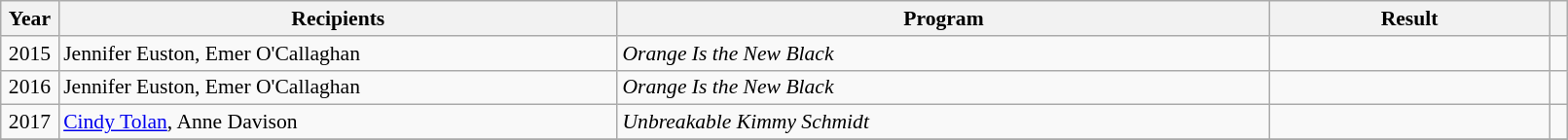<table class="wikitable plainrowheaders" style="font-size: 90%" width=85%>
<tr>
<th scope="col" style="width:2%;">Year</th>
<th scope="col" style="width:30%;">Recipients</th>
<th scope="col" style="width:35%;">Program</th>
<th scope="col" style="width:15%;">Result</th>
<th scope="col" class="unsortable" style="width:1%;"></th>
</tr>
<tr>
<td style="text-align:center;">2015</td>
<td>Jennifer Euston, Emer O'Callaghan</td>
<td><em>Orange Is the New Black</em></td>
<td></td>
<td style="text-align:center;"></td>
</tr>
<tr>
<td style="text-align:center;">2016</td>
<td>Jennifer Euston, Emer O'Callaghan</td>
<td><em>Orange Is the New Black</em></td>
<td></td>
<td style="text-align:center;"></td>
</tr>
<tr>
<td style="text-align:center;">2017</td>
<td><a href='#'>Cindy Tolan</a>, Anne Davison</td>
<td><em>Unbreakable Kimmy Schmidt</em></td>
<td></td>
<td style="text-align:center;"></td>
</tr>
<tr>
</tr>
</table>
